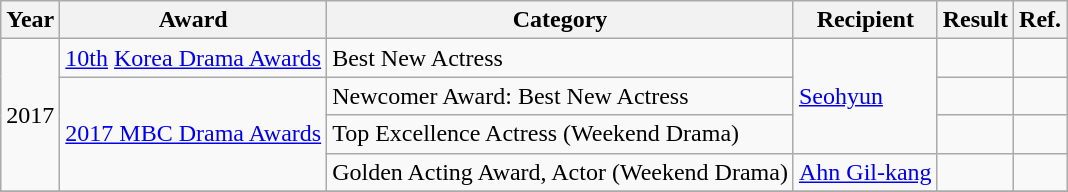<table class="wikitable">
<tr>
<th>Year</th>
<th>Award</th>
<th>Category</th>
<th>Recipient</th>
<th>Result</th>
<th>Ref.</th>
</tr>
<tr>
<td rowspan="4">2017</td>
<td><a href='#'>10th</a> <a href='#'>Korea Drama Awards</a></td>
<td>Best New Actress</td>
<td rowspan="3"><a href='#'>Seohyun</a></td>
<td></td>
<td></td>
</tr>
<tr>
<td rowspan="3"><a href='#'>2017 MBC Drama Awards</a></td>
<td>Newcomer Award: Best New Actress</td>
<td></td>
<td></td>
</tr>
<tr>
<td>Top Excellence Actress (Weekend Drama)</td>
<td></td>
<td></td>
</tr>
<tr>
<td>Golden Acting Award, Actor (Weekend Drama)</td>
<td><a href='#'>Ahn Gil-kang</a></td>
<td></td>
<td></td>
</tr>
<tr>
</tr>
</table>
